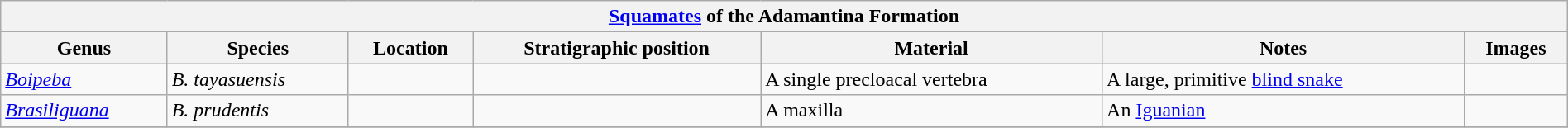<table class="wikitable" align="center" width="100%">
<tr>
<th colspan="7" align="center"><strong><a href='#'>Squamates</a> of the Adamantina Formation</strong></th>
</tr>
<tr>
<th>Genus</th>
<th>Species</th>
<th>Location</th>
<th>Stratigraphic position</th>
<th>Material</th>
<th>Notes</th>
<th>Images</th>
</tr>
<tr>
<td><em><a href='#'>Boipeba</a></em></td>
<td><em>B. tayasuensis</em></td>
<td></td>
<td></td>
<td>A single precloacal vertebra</td>
<td>A large, primitive <a href='#'>blind snake</a></td>
<td></td>
</tr>
<tr>
<td><em><a href='#'>Brasiliguana</a></em></td>
<td><em>B. prudentis</em></td>
<td></td>
<td></td>
<td>A maxilla</td>
<td>An <a href='#'>Iguanian</a></td>
<td></td>
</tr>
<tr>
</tr>
</table>
